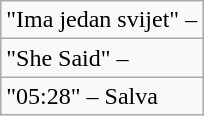<table class="wikitable mw-collapsible mw-collapsed">
<tr>
<td>"Ima jedan svijet" – </td>
</tr>
<tr>
<td>"She Said" – </td>
</tr>
<tr>
<td>"05:28" – Salva</td>
</tr>
</table>
